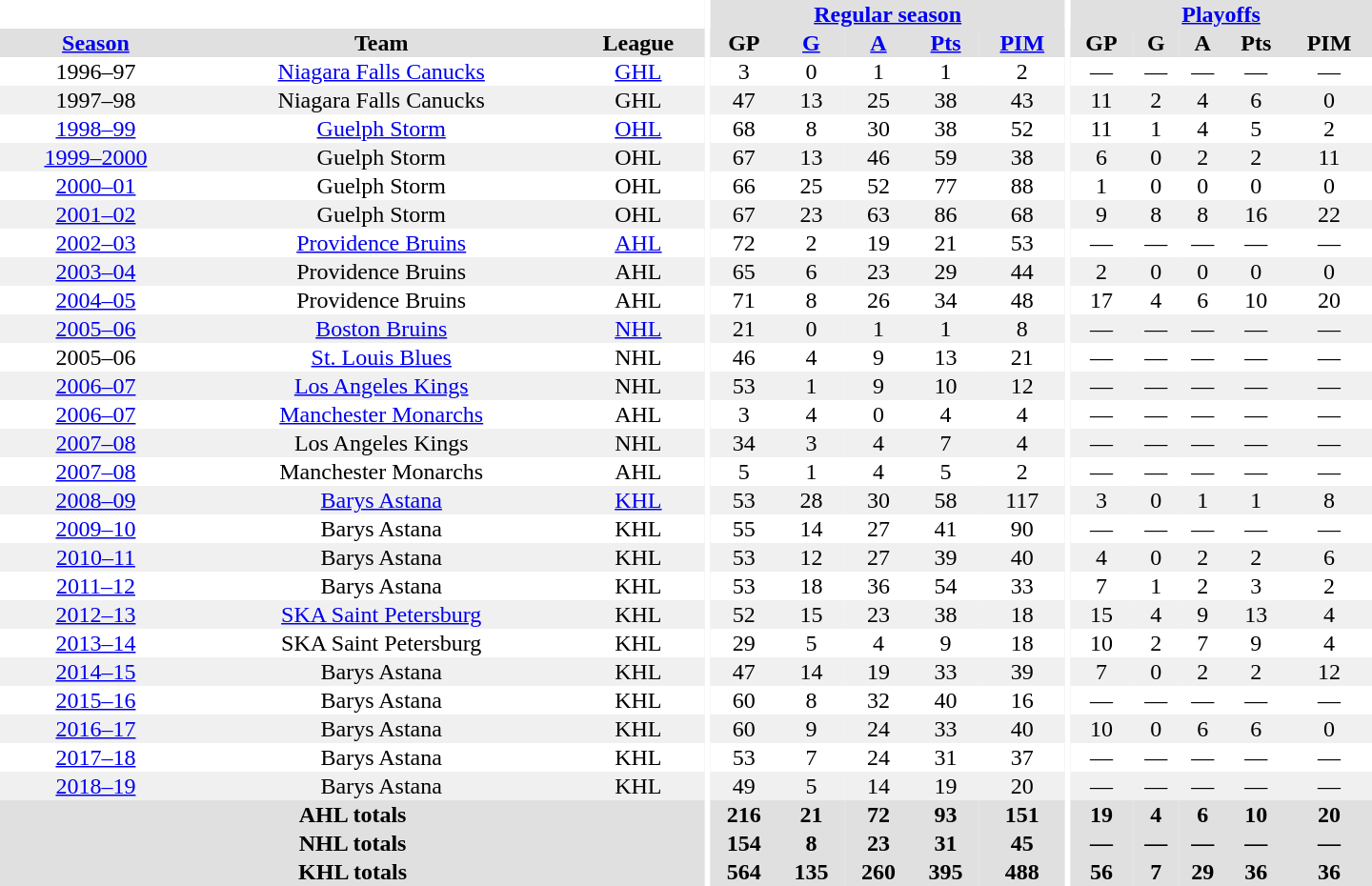<table border="0" cellpadding="1" cellspacing="0" style="text-align:center; width:60em;">
<tr bgcolor="#e0e0e0">
<th colspan="3"  bgcolor="#ffffff"></th>
<th rowspan="99" bgcolor="#ffffff"></th>
<th colspan="5"><a href='#'>Regular season</a></th>
<th rowspan="99" bgcolor="#ffffff"></th>
<th colspan="5"><a href='#'>Playoffs</a></th>
</tr>
<tr bgcolor="#e0e0e0">
<th><a href='#'>Season</a></th>
<th>Team</th>
<th>League</th>
<th>GP</th>
<th><a href='#'>G</a></th>
<th><a href='#'>A</a></th>
<th><a href='#'>Pts</a></th>
<th><a href='#'>PIM</a></th>
<th>GP</th>
<th>G</th>
<th>A</th>
<th>Pts</th>
<th>PIM</th>
</tr>
<tr>
<td>1996–97</td>
<td><a href='#'>Niagara Falls Canucks</a></td>
<td><a href='#'>GHL</a></td>
<td>3</td>
<td>0</td>
<td>1</td>
<td>1</td>
<td>2</td>
<td>—</td>
<td>—</td>
<td>—</td>
<td>—</td>
<td>—</td>
</tr>
<tr bgcolor="#f0f0f0">
<td>1997–98</td>
<td>Niagara Falls Canucks</td>
<td>GHL</td>
<td>47</td>
<td>13</td>
<td>25</td>
<td>38</td>
<td>43</td>
<td>11</td>
<td>2</td>
<td>4</td>
<td>6</td>
<td>0</td>
</tr>
<tr>
<td><a href='#'>1998–99</a></td>
<td><a href='#'>Guelph Storm</a></td>
<td><a href='#'>OHL</a></td>
<td>68</td>
<td>8</td>
<td>30</td>
<td>38</td>
<td>52</td>
<td>11</td>
<td>1</td>
<td>4</td>
<td>5</td>
<td>2</td>
</tr>
<tr bgcolor="#f0f0f0">
<td><a href='#'>1999–2000</a></td>
<td>Guelph Storm</td>
<td>OHL</td>
<td>67</td>
<td>13</td>
<td>46</td>
<td>59</td>
<td>38</td>
<td>6</td>
<td>0</td>
<td>2</td>
<td>2</td>
<td>11</td>
</tr>
<tr>
<td><a href='#'>2000–01</a></td>
<td>Guelph Storm</td>
<td>OHL</td>
<td>66</td>
<td>25</td>
<td>52</td>
<td>77</td>
<td>88</td>
<td>1</td>
<td>0</td>
<td>0</td>
<td>0</td>
<td>0</td>
</tr>
<tr bgcolor="#f0f0f0">
<td><a href='#'>2001–02</a></td>
<td>Guelph Storm</td>
<td>OHL</td>
<td>67</td>
<td>23</td>
<td>63</td>
<td>86</td>
<td>68</td>
<td>9</td>
<td>8</td>
<td>8</td>
<td>16</td>
<td>22</td>
</tr>
<tr>
<td><a href='#'>2002–03</a></td>
<td><a href='#'>Providence Bruins</a></td>
<td><a href='#'>AHL</a></td>
<td>72</td>
<td>2</td>
<td>19</td>
<td>21</td>
<td>53</td>
<td>—</td>
<td>—</td>
<td>—</td>
<td>—</td>
<td>—</td>
</tr>
<tr bgcolor="#f0f0f0">
<td><a href='#'>2003–04</a></td>
<td>Providence Bruins</td>
<td>AHL</td>
<td>65</td>
<td>6</td>
<td>23</td>
<td>29</td>
<td>44</td>
<td>2</td>
<td>0</td>
<td>0</td>
<td>0</td>
<td>0</td>
</tr>
<tr>
<td><a href='#'>2004–05</a></td>
<td>Providence Bruins</td>
<td>AHL</td>
<td>71</td>
<td>8</td>
<td>26</td>
<td>34</td>
<td>48</td>
<td>17</td>
<td>4</td>
<td>6</td>
<td>10</td>
<td>20</td>
</tr>
<tr bgcolor="#f0f0f0">
<td><a href='#'>2005–06</a></td>
<td><a href='#'>Boston Bruins</a></td>
<td><a href='#'>NHL</a></td>
<td>21</td>
<td>0</td>
<td>1</td>
<td>1</td>
<td>8</td>
<td>—</td>
<td>—</td>
<td>—</td>
<td>—</td>
<td>—</td>
</tr>
<tr>
<td>2005–06</td>
<td><a href='#'>St. Louis Blues</a></td>
<td>NHL</td>
<td>46</td>
<td>4</td>
<td>9</td>
<td>13</td>
<td>21</td>
<td>—</td>
<td>—</td>
<td>—</td>
<td>—</td>
<td>—</td>
</tr>
<tr bgcolor="#f0f0f0">
<td><a href='#'>2006–07</a></td>
<td><a href='#'>Los Angeles Kings</a></td>
<td>NHL</td>
<td>53</td>
<td>1</td>
<td>9</td>
<td>10</td>
<td>12</td>
<td>—</td>
<td>—</td>
<td>—</td>
<td>—</td>
<td>—</td>
</tr>
<tr>
<td><a href='#'>2006–07</a></td>
<td><a href='#'>Manchester Monarchs</a></td>
<td>AHL</td>
<td>3</td>
<td>4</td>
<td>0</td>
<td>4</td>
<td>4</td>
<td>—</td>
<td>—</td>
<td>—</td>
<td>—</td>
<td>—</td>
</tr>
<tr bgcolor="#f0f0f0">
<td><a href='#'>2007–08</a></td>
<td>Los Angeles Kings</td>
<td>NHL</td>
<td>34</td>
<td>3</td>
<td>4</td>
<td>7</td>
<td>4</td>
<td>—</td>
<td>—</td>
<td>—</td>
<td>—</td>
<td>—</td>
</tr>
<tr>
<td><a href='#'>2007–08</a></td>
<td>Manchester Monarchs</td>
<td>AHL</td>
<td>5</td>
<td>1</td>
<td>4</td>
<td>5</td>
<td>2</td>
<td>—</td>
<td>—</td>
<td>—</td>
<td>—</td>
<td>—</td>
</tr>
<tr bgcolor="#f0f0f0">
<td><a href='#'>2008–09</a></td>
<td><a href='#'>Barys Astana</a></td>
<td><a href='#'>KHL</a></td>
<td>53</td>
<td>28</td>
<td>30</td>
<td>58</td>
<td>117</td>
<td>3</td>
<td>0</td>
<td>1</td>
<td>1</td>
<td>8</td>
</tr>
<tr>
<td><a href='#'>2009–10</a></td>
<td>Barys Astana</td>
<td>KHL</td>
<td>55</td>
<td>14</td>
<td>27</td>
<td>41</td>
<td>90</td>
<td>—</td>
<td>—</td>
<td>—</td>
<td>—</td>
<td>—</td>
</tr>
<tr bgcolor="#f0f0f0">
<td><a href='#'>2010–11</a></td>
<td>Barys Astana</td>
<td>KHL</td>
<td>53</td>
<td>12</td>
<td>27</td>
<td>39</td>
<td>40</td>
<td>4</td>
<td>0</td>
<td>2</td>
<td>2</td>
<td>6</td>
</tr>
<tr>
<td><a href='#'>2011–12</a></td>
<td>Barys Astana</td>
<td>KHL</td>
<td>53</td>
<td>18</td>
<td>36</td>
<td>54</td>
<td>33</td>
<td>7</td>
<td>1</td>
<td>2</td>
<td>3</td>
<td>2</td>
</tr>
<tr bgcolor="#f0f0f0">
<td><a href='#'>2012–13</a></td>
<td><a href='#'>SKA Saint Petersburg</a></td>
<td>KHL</td>
<td>52</td>
<td>15</td>
<td>23</td>
<td>38</td>
<td>18</td>
<td>15</td>
<td>4</td>
<td>9</td>
<td>13</td>
<td>4</td>
</tr>
<tr>
<td><a href='#'>2013–14</a></td>
<td>SKA Saint Petersburg</td>
<td>KHL</td>
<td>29</td>
<td>5</td>
<td>4</td>
<td>9</td>
<td>18</td>
<td>10</td>
<td>2</td>
<td>7</td>
<td>9</td>
<td>4</td>
</tr>
<tr bgcolor="#f0f0f0">
<td><a href='#'>2014–15</a></td>
<td>Barys Astana</td>
<td>KHL</td>
<td>47</td>
<td>14</td>
<td>19</td>
<td>33</td>
<td>39</td>
<td>7</td>
<td>0</td>
<td>2</td>
<td>2</td>
<td>12</td>
</tr>
<tr>
<td><a href='#'>2015–16</a></td>
<td>Barys Astana</td>
<td>KHL</td>
<td>60</td>
<td>8</td>
<td>32</td>
<td>40</td>
<td>16</td>
<td>—</td>
<td>—</td>
<td>—</td>
<td>—</td>
<td>—</td>
</tr>
<tr bgcolor="#f0f0f0">
<td><a href='#'>2016–17</a></td>
<td>Barys Astana</td>
<td>KHL</td>
<td>60</td>
<td>9</td>
<td>24</td>
<td>33</td>
<td>40</td>
<td>10</td>
<td>0</td>
<td>6</td>
<td>6</td>
<td>0</td>
</tr>
<tr>
<td><a href='#'>2017–18</a></td>
<td>Barys Astana</td>
<td>KHL</td>
<td>53</td>
<td>7</td>
<td>24</td>
<td>31</td>
<td>37</td>
<td>—</td>
<td>—</td>
<td>—</td>
<td>—</td>
<td>—</td>
</tr>
<tr bgcolor="#f0f0f0">
<td><a href='#'>2018–19</a></td>
<td>Barys Astana</td>
<td>KHL</td>
<td>49</td>
<td>5</td>
<td>14</td>
<td>19</td>
<td>20</td>
<td>—</td>
<td>—</td>
<td>—</td>
<td>—</td>
<td>—</td>
</tr>
<tr bgcolor="#e0e0e0">
<th colspan="3">AHL totals</th>
<th>216</th>
<th>21</th>
<th>72</th>
<th>93</th>
<th>151</th>
<th>19</th>
<th>4</th>
<th>6</th>
<th>10</th>
<th>20</th>
</tr>
<tr bgcolor="#e0e0e0">
<th colspan="3">NHL totals</th>
<th>154</th>
<th>8</th>
<th>23</th>
<th>31</th>
<th>45</th>
<th>—</th>
<th>—</th>
<th>—</th>
<th>—</th>
<th>—</th>
</tr>
<tr bgcolor="#e0e0e0">
<th colspan="3">KHL totals</th>
<th>564</th>
<th>135</th>
<th>260</th>
<th>395</th>
<th>488</th>
<th>56</th>
<th>7</th>
<th>29</th>
<th>36</th>
<th>36</th>
</tr>
</table>
